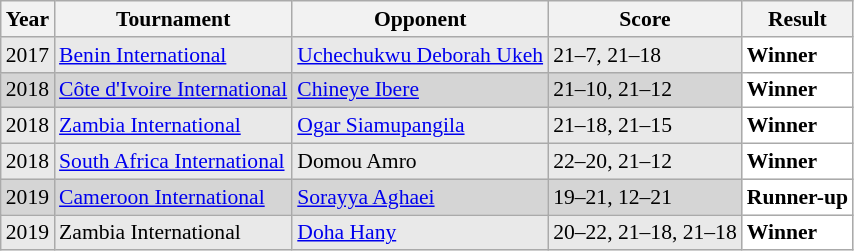<table class="sortable wikitable" style="font-size: 90%;">
<tr>
<th>Year</th>
<th>Tournament</th>
<th>Opponent</th>
<th>Score</th>
<th>Result</th>
</tr>
<tr style="background:#E9E9E9">
<td align="center">2017</td>
<td align="left"><a href='#'>Benin International</a></td>
<td align="left"> <a href='#'>Uchechukwu Deborah Ukeh</a></td>
<td align="left">21–7, 21–18</td>
<td style="text-align:left; background:white"> <strong>Winner</strong></td>
</tr>
<tr style="background:#D5D5D5">
<td align="center">2018</td>
<td align="left"><a href='#'>Côte d'Ivoire International</a></td>
<td align="left"> <a href='#'>Chineye Ibere</a></td>
<td align="left">21–10, 21–12</td>
<td style="text-align:left; background:white"> <strong>Winner</strong></td>
</tr>
<tr style="background:#E9E9E9">
<td align="center">2018</td>
<td align="left"><a href='#'>Zambia International</a></td>
<td align="left"> <a href='#'>Ogar Siamupangila</a></td>
<td align="left">21–18, 21–15</td>
<td style="text-align:left; background:white"> <strong>Winner</strong></td>
</tr>
<tr style="background:#E9E9E9">
<td align="center">2018</td>
<td align="left"><a href='#'>South Africa International</a></td>
<td align="left"> Domou Amro</td>
<td align="left">22–20, 21–12</td>
<td style="text-align:left; background:white"> <strong>Winner</strong></td>
</tr>
<tr style="background:#D5D5D5">
<td align="center">2019</td>
<td align="left"><a href='#'>Cameroon International</a></td>
<td align="left"> <a href='#'>Sorayya Aghaei</a></td>
<td align="left">19–21, 12–21</td>
<td style="text-align:left; background:white"> <strong>Runner-up</strong></td>
</tr>
<tr style="background:#E9E9E9">
<td align="center">2019</td>
<td align="left">Zambia International</td>
<td align="left"> <a href='#'>Doha Hany</a></td>
<td align="left">20–22, 21–18, 21–18</td>
<td style="text-align:left; background:white"> <strong>Winner</strong></td>
</tr>
</table>
